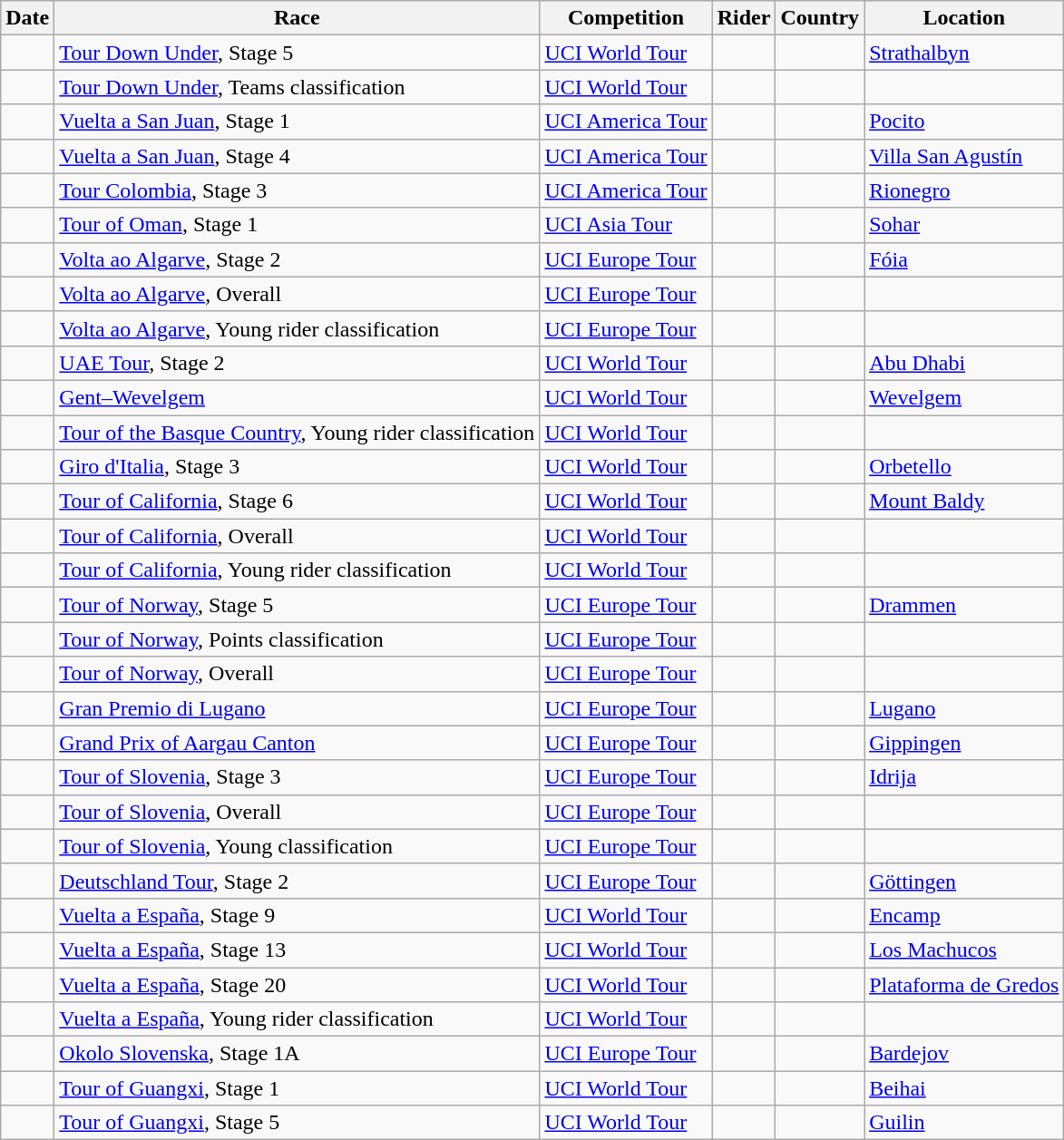<table class="wikitable sortable">
<tr>
<th>Date</th>
<th>Race</th>
<th>Competition</th>
<th>Rider</th>
<th>Country</th>
<th>Location</th>
</tr>
<tr>
<td></td>
<td><a href='#'>Tour Down Under</a>, Stage 5</td>
<td><a href='#'>UCI World Tour</a></td>
<td></td>
<td></td>
<td><a href='#'>Strathalbyn</a></td>
</tr>
<tr>
<td></td>
<td><a href='#'>Tour Down Under</a>, Teams classification</td>
<td><a href='#'>UCI World Tour</a></td>
<td align="center"></td>
<td></td>
<td></td>
</tr>
<tr>
<td></td>
<td><a href='#'>Vuelta a San Juan</a>, Stage 1</td>
<td><a href='#'>UCI America Tour</a></td>
<td></td>
<td></td>
<td><a href='#'>Pocito</a></td>
</tr>
<tr>
<td></td>
<td><a href='#'>Vuelta a San Juan</a>, Stage 4</td>
<td><a href='#'>UCI America Tour</a></td>
<td></td>
<td></td>
<td><a href='#'>Villa San Agustín</a></td>
</tr>
<tr>
<td></td>
<td><a href='#'>Tour Colombia</a>, Stage 3</td>
<td><a href='#'>UCI America Tour</a></td>
<td></td>
<td></td>
<td><a href='#'>Rionegro</a></td>
</tr>
<tr>
<td></td>
<td><a href='#'>Tour of Oman</a>, Stage 1</td>
<td><a href='#'>UCI Asia Tour</a></td>
<td></td>
<td></td>
<td><a href='#'>Sohar</a></td>
</tr>
<tr>
<td></td>
<td><a href='#'>Volta ao Algarve</a>, Stage 2</td>
<td><a href='#'>UCI Europe Tour</a></td>
<td></td>
<td></td>
<td><a href='#'>Fóia</a></td>
</tr>
<tr>
<td></td>
<td><a href='#'>Volta ao Algarve</a>, Overall</td>
<td><a href='#'>UCI Europe Tour</a></td>
<td></td>
<td></td>
<td></td>
</tr>
<tr>
<td></td>
<td><a href='#'>Volta ao Algarve</a>, Young rider classification</td>
<td><a href='#'>UCI Europe Tour</a></td>
<td></td>
<td></td>
<td></td>
</tr>
<tr>
<td></td>
<td><a href='#'>UAE Tour</a>, Stage 2</td>
<td><a href='#'>UCI World Tour</a></td>
<td></td>
<td></td>
<td><a href='#'>Abu Dhabi</a></td>
</tr>
<tr>
<td></td>
<td><a href='#'>Gent–Wevelgem</a></td>
<td><a href='#'>UCI World Tour</a></td>
<td></td>
<td></td>
<td><a href='#'>Wevelgem</a></td>
</tr>
<tr>
<td></td>
<td><a href='#'>Tour of the Basque Country</a>, Young rider classification</td>
<td><a href='#'>UCI World Tour</a></td>
<td></td>
<td></td>
<td></td>
</tr>
<tr>
<td></td>
<td><a href='#'>Giro d'Italia</a>, Stage 3</td>
<td><a href='#'>UCI World Tour</a></td>
<td></td>
<td></td>
<td><a href='#'>Orbetello</a></td>
</tr>
<tr>
<td></td>
<td><a href='#'>Tour of California</a>, Stage 6</td>
<td><a href='#'>UCI World Tour</a></td>
<td></td>
<td></td>
<td><a href='#'>Mount Baldy</a></td>
</tr>
<tr>
<td></td>
<td><a href='#'>Tour of California</a>, Overall</td>
<td><a href='#'>UCI World Tour</a></td>
<td></td>
<td></td>
<td></td>
</tr>
<tr>
<td></td>
<td><a href='#'>Tour of California</a>, Young rider classification</td>
<td><a href='#'>UCI World Tour</a></td>
<td></td>
<td></td>
<td></td>
</tr>
<tr>
<td></td>
<td><a href='#'>Tour of Norway</a>, Stage 5</td>
<td><a href='#'>UCI Europe Tour</a></td>
<td></td>
<td></td>
<td><a href='#'>Drammen</a></td>
</tr>
<tr>
<td></td>
<td><a href='#'>Tour of Norway</a>, Points classification</td>
<td><a href='#'>UCI Europe Tour</a></td>
<td></td>
<td></td>
<td></td>
</tr>
<tr>
<td></td>
<td><a href='#'>Tour of Norway</a>, Overall</td>
<td><a href='#'>UCI Europe Tour</a></td>
<td></td>
<td></td>
<td></td>
</tr>
<tr>
<td></td>
<td><a href='#'>Gran Premio di Lugano</a></td>
<td><a href='#'>UCI Europe Tour</a></td>
<td></td>
<td></td>
<td><a href='#'>Lugano</a></td>
</tr>
<tr>
<td></td>
<td><a href='#'>Grand Prix of Aargau Canton</a></td>
<td><a href='#'>UCI Europe Tour</a></td>
<td></td>
<td></td>
<td><a href='#'>Gippingen</a></td>
</tr>
<tr>
<td></td>
<td><a href='#'>Tour of Slovenia</a>, Stage 3</td>
<td><a href='#'>UCI Europe Tour</a></td>
<td></td>
<td></td>
<td><a href='#'>Idrija</a></td>
</tr>
<tr>
<td></td>
<td><a href='#'>Tour of Slovenia</a>, Overall</td>
<td><a href='#'>UCI Europe Tour</a></td>
<td></td>
<td></td>
<td></td>
</tr>
<tr>
<td></td>
<td><a href='#'>Tour of Slovenia</a>, Young classification</td>
<td><a href='#'>UCI Europe Tour</a></td>
<td></td>
<td></td>
<td></td>
</tr>
<tr>
<td></td>
<td><a href='#'>Deutschland Tour</a>, Stage 2</td>
<td><a href='#'>UCI Europe Tour</a></td>
<td></td>
<td></td>
<td><a href='#'>Göttingen</a></td>
</tr>
<tr>
<td></td>
<td><a href='#'>Vuelta a España</a>, Stage 9</td>
<td><a href='#'>UCI World Tour</a></td>
<td></td>
<td></td>
<td><a href='#'>Encamp</a></td>
</tr>
<tr>
<td></td>
<td><a href='#'>Vuelta a España</a>, Stage 13</td>
<td><a href='#'>UCI World Tour</a></td>
<td></td>
<td></td>
<td><a href='#'>Los Machucos</a></td>
</tr>
<tr>
<td></td>
<td><a href='#'>Vuelta a España</a>, Stage 20</td>
<td><a href='#'>UCI World Tour</a></td>
<td></td>
<td></td>
<td><a href='#'>Plataforma de Gredos</a></td>
</tr>
<tr>
<td></td>
<td><a href='#'>Vuelta a España</a>, Young rider classification</td>
<td><a href='#'>UCI World Tour</a></td>
<td></td>
<td></td>
<td></td>
</tr>
<tr>
<td></td>
<td><a href='#'>Okolo Slovenska</a>, Stage 1A</td>
<td><a href='#'>UCI Europe Tour</a></td>
<td></td>
<td></td>
<td><a href='#'>Bardejov</a></td>
</tr>
<tr>
<td></td>
<td><a href='#'>Tour of Guangxi</a>, Stage 1</td>
<td><a href='#'>UCI World Tour</a></td>
<td></td>
<td></td>
<td><a href='#'>Beihai</a></td>
</tr>
<tr>
<td></td>
<td><a href='#'>Tour of Guangxi</a>, Stage 5</td>
<td><a href='#'>UCI World Tour</a></td>
<td></td>
<td></td>
<td><a href='#'>Guilin</a></td>
</tr>
</table>
